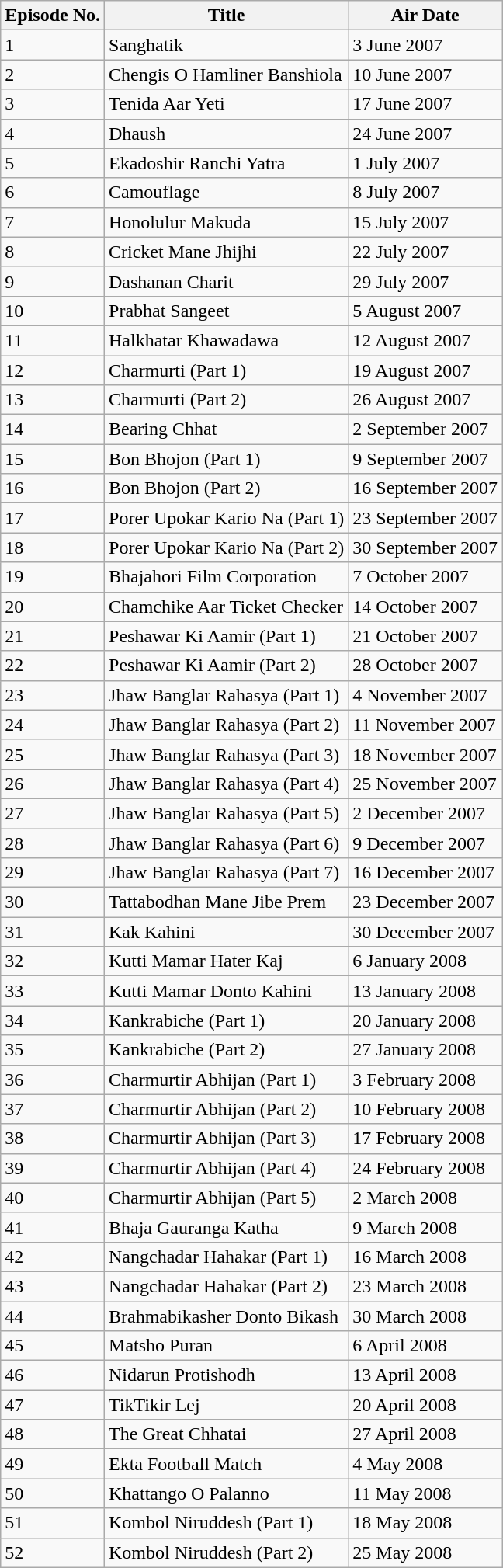<table class="wikitable sortable">
<tr>
<th>Episode No.</th>
<th>Title</th>
<th>Air Date</th>
</tr>
<tr>
<td>1</td>
<td>Sanghatik</td>
<td>3 June 2007</td>
</tr>
<tr>
<td>2</td>
<td>Chengis O Hamliner Banshiola</td>
<td>10 June 2007</td>
</tr>
<tr>
<td>3</td>
<td>Tenida Aar Yeti</td>
<td>17 June 2007</td>
</tr>
<tr>
<td>4</td>
<td>Dhaush</td>
<td>24 June 2007</td>
</tr>
<tr>
<td>5</td>
<td>Ekadoshir Ranchi Yatra</td>
<td>1 July 2007</td>
</tr>
<tr>
<td>6</td>
<td>Camouflage</td>
<td>8 July 2007</td>
</tr>
<tr>
<td>7</td>
<td>Honolulur Makuda</td>
<td>15 July 2007</td>
</tr>
<tr>
<td>8</td>
<td>Cricket Mane Jhijhi</td>
<td>22 July 2007</td>
</tr>
<tr>
<td>9</td>
<td>Dashanan Charit</td>
<td>29 July 2007</td>
</tr>
<tr>
<td>10</td>
<td>Prabhat Sangeet</td>
<td>5 August 2007</td>
</tr>
<tr>
<td>11</td>
<td>Halkhatar Khawadawa</td>
<td>12 August 2007</td>
</tr>
<tr>
<td>12</td>
<td>Charmurti (Part 1)</td>
<td>19 August 2007</td>
</tr>
<tr>
<td>13</td>
<td>Charmurti (Part 2)</td>
<td>26 August 2007</td>
</tr>
<tr>
<td>14</td>
<td>Bearing Chhat</td>
<td>2 September 2007</td>
</tr>
<tr>
<td>15</td>
<td>Bon Bhojon (Part 1)</td>
<td>9 September 2007</td>
</tr>
<tr>
<td>16</td>
<td>Bon Bhojon (Part 2)</td>
<td>16 September 2007</td>
</tr>
<tr>
<td>17</td>
<td>Porer Upokar Kario Na (Part 1)</td>
<td>23 September 2007</td>
</tr>
<tr>
<td>18</td>
<td>Porer Upokar Kario Na (Part 2)</td>
<td>30 September 2007</td>
</tr>
<tr>
<td>19</td>
<td>Bhajahori Film Corporation</td>
<td>7 October 2007</td>
</tr>
<tr>
<td>20</td>
<td>Chamchike Aar Ticket Checker</td>
<td>14 October 2007</td>
</tr>
<tr>
<td>21</td>
<td>Peshawar Ki Aamir (Part 1)</td>
<td>21 October 2007</td>
</tr>
<tr>
<td>22</td>
<td>Peshawar Ki Aamir (Part 2)</td>
<td>28 October 2007</td>
</tr>
<tr>
<td>23</td>
<td>Jhaw Banglar Rahasya (Part 1)</td>
<td>4 November 2007</td>
</tr>
<tr>
<td>24</td>
<td>Jhaw Banglar Rahasya (Part 2)</td>
<td>11 November 2007</td>
</tr>
<tr>
<td>25</td>
<td>Jhaw Banglar Rahasya (Part 3)</td>
<td>18 November 2007</td>
</tr>
<tr>
<td>26</td>
<td>Jhaw Banglar Rahasya (Part 4)</td>
<td>25 November 2007</td>
</tr>
<tr>
<td>27</td>
<td>Jhaw Banglar Rahasya (Part 5)</td>
<td>2 December 2007</td>
</tr>
<tr>
<td>28</td>
<td>Jhaw Banglar Rahasya (Part 6)</td>
<td>9 December 2007</td>
</tr>
<tr>
<td>29</td>
<td>Jhaw Banglar Rahasya (Part 7)</td>
<td>16 December 2007</td>
</tr>
<tr>
<td>30</td>
<td>Tattabodhan Mane Jibe Prem</td>
<td>23 December 2007</td>
</tr>
<tr>
<td>31</td>
<td>Kak Kahini</td>
<td>30 December 2007</td>
</tr>
<tr>
<td>32</td>
<td>Kutti Mamar Hater Kaj</td>
<td>6 January 2008</td>
</tr>
<tr>
<td>33</td>
<td>Kutti Mamar Donto Kahini</td>
<td>13 January 2008</td>
</tr>
<tr>
<td>34</td>
<td>Kankrabiche (Part 1)</td>
<td>20 January 2008</td>
</tr>
<tr>
<td>35</td>
<td>Kankrabiche (Part 2)</td>
<td>27 January 2008</td>
</tr>
<tr>
<td>36</td>
<td>Charmurtir Abhijan (Part 1)</td>
<td>3 February 2008</td>
</tr>
<tr>
<td>37</td>
<td>Charmurtir Abhijan (Part 2)</td>
<td>10 February 2008</td>
</tr>
<tr>
<td>38</td>
<td>Charmurtir Abhijan (Part 3)</td>
<td>17 February 2008</td>
</tr>
<tr>
<td>39</td>
<td>Charmurtir Abhijan (Part 4)</td>
<td>24 February 2008</td>
</tr>
<tr>
<td>40</td>
<td>Charmurtir Abhijan (Part 5)</td>
<td>2 March 2008</td>
</tr>
<tr>
<td>41</td>
<td>Bhaja Gauranga Katha</td>
<td>9 March 2008</td>
</tr>
<tr>
<td>42</td>
<td>Nangchadar Hahakar (Part 1)</td>
<td>16 March 2008</td>
</tr>
<tr>
<td>43</td>
<td>Nangchadar Hahakar (Part 2)</td>
<td>23 March 2008</td>
</tr>
<tr>
<td>44</td>
<td>Brahmabikasher Donto Bikash</td>
<td>30 March 2008</td>
</tr>
<tr>
<td>45</td>
<td>Matsho Puran</td>
<td>6 April 2008</td>
</tr>
<tr>
<td>46</td>
<td>Nidarun Protishodh</td>
<td>13 April 2008</td>
</tr>
<tr>
<td>47</td>
<td>TikTikir Lej</td>
<td>20 April 2008</td>
</tr>
<tr>
<td>48</td>
<td>The Great Chhatai</td>
<td>27 April 2008</td>
</tr>
<tr>
<td>49</td>
<td>Ekta Football Match</td>
<td>4 May 2008</td>
</tr>
<tr>
<td>50</td>
<td>Khattango O Palanno</td>
<td>11 May 2008</td>
</tr>
<tr>
<td>51</td>
<td>Kombol Niruddesh (Part 1)</td>
<td>18 May 2008</td>
</tr>
<tr>
<td>52</td>
<td>Kombol Niruddesh (Part 2)</td>
<td>25 May 2008</td>
</tr>
</table>
